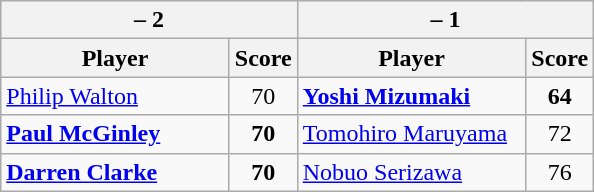<table class=wikitable>
<tr>
<th colspan=2> – 2</th>
<th colspan=2> – 1</th>
</tr>
<tr>
<th width=145>Player</th>
<th>Score</th>
<th width=145>Player</th>
<th>Score</th>
</tr>
<tr>
<td><a href='#'>Philip Walton</a></td>
<td align=center>70</td>
<td><strong><a href='#'>Yoshi Mizumaki</a></strong></td>
<td align=center><strong>64</strong></td>
</tr>
<tr>
<td><strong><a href='#'>Paul McGinley</a></strong></td>
<td align=center><strong>70</strong></td>
<td><a href='#'>Tomohiro Maruyama</a></td>
<td align=center>72</td>
</tr>
<tr>
<td><strong><a href='#'>Darren Clarke</a></strong></td>
<td align=center><strong>70</strong></td>
<td><a href='#'>Nobuo Serizawa</a></td>
<td align=center>76</td>
</tr>
</table>
